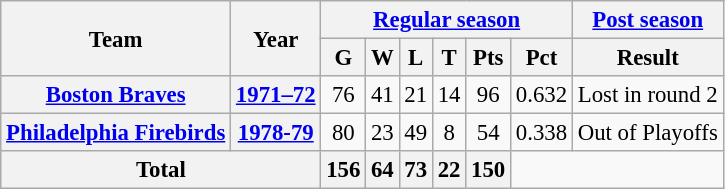<table class="wikitable" style="font-size: 95%; text-align:center;">
<tr>
<th rowspan="2">Team</th>
<th rowspan="2">Year</th>
<th colspan="6"><a href='#'>Regular season</a></th>
<th colspan="1"><a href='#'>Post season</a></th>
</tr>
<tr>
<th>G</th>
<th>W</th>
<th>L</th>
<th>T</th>
<th>Pts</th>
<th>Pct</th>
<th>Result</th>
</tr>
<tr>
<th><a href='#'>Boston Braves</a></th>
<th><a href='#'>1971–72</a></th>
<td>76</td>
<td>41</td>
<td>21</td>
<td>14</td>
<td>96</td>
<td>0.632</td>
<td>Lost in round 2</td>
</tr>
<tr>
<th><a href='#'>Philadelphia Firebirds</a></th>
<th><a href='#'>1978-79</a></th>
<td>80</td>
<td>23</td>
<td>49</td>
<td>8</td>
<td>54</td>
<td>0.338</td>
<td>Out of Playoffs</td>
</tr>
<tr>
<th colspan="2">Total</th>
<th>156</th>
<th>64</th>
<th>73</th>
<th>22</th>
<th>150</th>
</tr>
</table>
